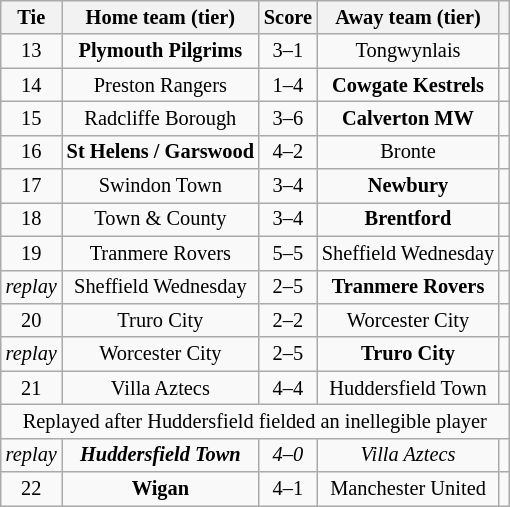<table class="wikitable" style="text-align:center; font-size:85%">
<tr>
<th>Tie</th>
<th>Home team (tier)</th>
<th>Score</th>
<th>Away team (tier)</th>
<th></th>
</tr>
<tr>
<td align="center">13</td>
<td><strong>Plymouth Pilgrims</strong></td>
<td align="center">3–1</td>
<td>Tongwynlais</td>
<td></td>
</tr>
<tr>
<td align="center">14</td>
<td>Preston Rangers</td>
<td align="center">1–4</td>
<td><strong>Cowgate Kestrels</strong></td>
<td></td>
</tr>
<tr>
<td align="center">15</td>
<td>Radcliffe Borough</td>
<td align="center">3–6</td>
<td><strong>Calverton MW</strong></td>
<td></td>
</tr>
<tr>
<td align="center">16</td>
<td><strong>St Helens / Garswood</strong></td>
<td align="center">4–2</td>
<td>Bronte</td>
<td></td>
</tr>
<tr>
<td align="center">17</td>
<td>Swindon Town</td>
<td align="center">3–4</td>
<td><strong>Newbury</strong></td>
<td></td>
</tr>
<tr>
<td align="center">18</td>
<td>Town & County</td>
<td align="center">3–4</td>
<td><strong>Brentford</strong></td>
<td></td>
</tr>
<tr>
<td align="center">19</td>
<td>Tranmere Rovers</td>
<td align="center">5–5 </td>
<td>Sheffield Wednesday</td>
<td></td>
</tr>
<tr>
<td align="center"><em>replay</em></td>
<td>Sheffield Wednesday</td>
<td align="center">2–5</td>
<td><strong>Tranmere Rovers</strong></td>
<td></td>
</tr>
<tr>
<td align="center">20</td>
<td>Truro City</td>
<td align="center">2–2 </td>
<td>Worcester City</td>
<td></td>
</tr>
<tr>
<td align="center"><em>replay</em></td>
<td>Worcester City</td>
<td align="center">2–5</td>
<td><strong>Truro City</strong></td>
<td></td>
</tr>
<tr>
<td align="center">21</td>
<td>Villa Aztecs</td>
<td align="center">4–4</td>
<td>Huddersfield Town</td>
<td></td>
</tr>
<tr>
<td colspan="5" align="center">Replayed after Huddersfield fielded an inellegible player</td>
</tr>
<tr>
<td align="center"><em>replay</em></td>
<td><strong><em>Huddersfield Town</em></strong></td>
<td align="center"><em>4–0</em></td>
<td><em>Villa Aztecs</em></td>
<td></td>
</tr>
<tr>
<td align="center">22</td>
<td><strong>Wigan</strong></td>
<td align="center">4–1</td>
<td>Manchester United</td>
<td></td>
</tr>
</table>
